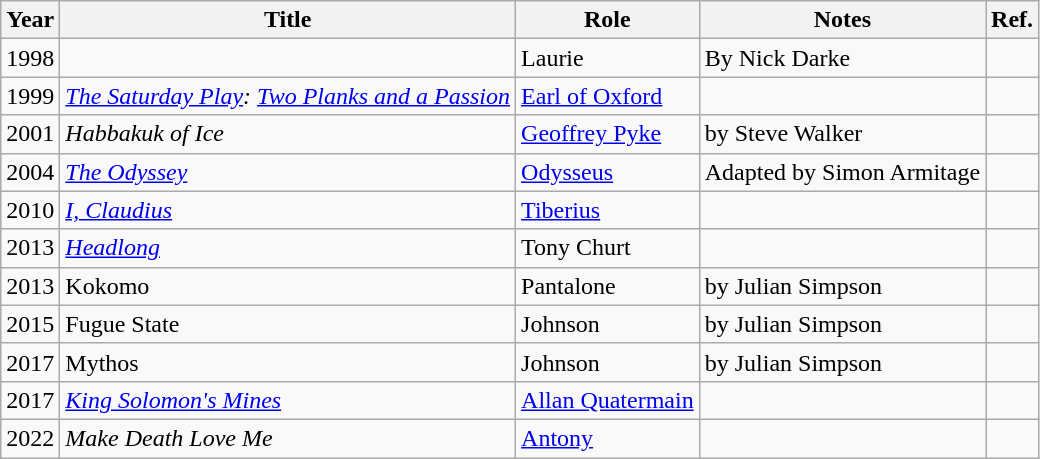<table class="wikitable sortable">
<tr>
<th>Year</th>
<th>Title</th>
<th>Role</th>
<th>Notes</th>
<th>Ref.</th>
</tr>
<tr>
<td>1998</td>
<td></td>
<td>Laurie</td>
<td>By Nick Darke</td>
<td></td>
</tr>
<tr>
<td>1999</td>
<td><em><a href='#'>The Saturday Play</a>: <a href='#'>Two Planks and a Passion</a></em></td>
<td><a href='#'>Earl of Oxford</a></td>
<td></td>
<td></td>
</tr>
<tr>
<td>2001</td>
<td><em>Habbakuk of Ice</em></td>
<td><a href='#'>Geoffrey Pyke</a></td>
<td>by Steve Walker</td>
<td></td>
</tr>
<tr>
<td>2004</td>
<td><em><a href='#'>The Odyssey</a></em></td>
<td><a href='#'>Odysseus</a></td>
<td>Adapted by Simon Armitage</td>
<td></td>
</tr>
<tr>
<td>2010</td>
<td><em><a href='#'>I, Claudius</a></em></td>
<td><a href='#'>Tiberius</a></td>
<td></td>
<td></td>
</tr>
<tr>
<td>2013</td>
<td><em><a href='#'>Headlong</a></em></td>
<td>Tony Churt</td>
<td></td>
<td></td>
</tr>
<tr>
<td>2013</td>
<td>Kokomo</td>
<td>Pantalone</td>
<td>by Julian Simpson</td>
<td></td>
</tr>
<tr>
<td>2015</td>
<td>Fugue State</td>
<td>Johnson</td>
<td>by Julian Simpson</td>
<td></td>
</tr>
<tr>
<td>2017</td>
<td>Mythos</td>
<td>Johnson</td>
<td>by Julian Simpson</td>
<td></td>
</tr>
<tr>
<td>2017</td>
<td><em><a href='#'>King Solomon's Mines</a></em></td>
<td><a href='#'>Allan Quatermain</a></td>
<td></td>
<td></td>
</tr>
<tr>
<td>2022</td>
<td><em>Make Death Love Me</em></td>
<td><a href='#'>Antony</a></td>
<td></td>
<td></td>
</tr>
</table>
